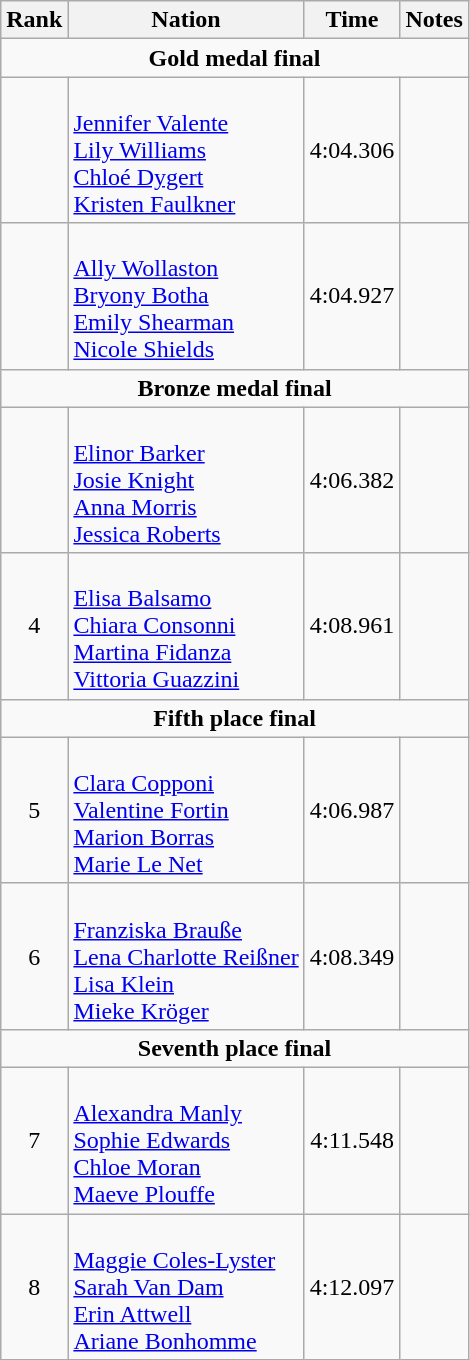<table class="wikitable" style="text-align:center">
<tr>
<th>Rank</th>
<th>Nation</th>
<th>Time</th>
<th>Notes</th>
</tr>
<tr>
<td colspan=4><strong>Gold medal final</strong></td>
</tr>
<tr>
<td></td>
<td align=left><br><a href='#'>Jennifer Valente</a><br><a href='#'>Lily Williams</a><br><a href='#'>Chloé Dygert</a><br><a href='#'>Kristen Faulkner</a></td>
<td>4:04.306</td>
<td></td>
</tr>
<tr>
<td></td>
<td align=left><br><a href='#'>Ally Wollaston</a><br><a href='#'>Bryony Botha</a><br><a href='#'>Emily Shearman</a><br><a href='#'>Nicole Shields</a></td>
<td>4:04.927</td>
<td></td>
</tr>
<tr>
<td colspan=4><strong>Bronze medal final</strong></td>
</tr>
<tr>
<td></td>
<td align=left><br><a href='#'>Elinor Barker</a><br><a href='#'>Josie Knight</a><br><a href='#'>Anna Morris</a><br><a href='#'>Jessica Roberts</a></td>
<td>4:06.382</td>
<td></td>
</tr>
<tr>
<td>4</td>
<td align=left><br><a href='#'>Elisa Balsamo</a><br><a href='#'>Chiara Consonni</a><br><a href='#'>Martina Fidanza</a><br><a href='#'>Vittoria Guazzini</a></td>
<td>4:08.961</td>
<td></td>
</tr>
<tr>
<td colspan=4><strong>Fifth place final</strong></td>
</tr>
<tr>
<td>5</td>
<td align=left><br><a href='#'>Clara Copponi</a><br><a href='#'>Valentine Fortin</a><br><a href='#'>Marion Borras</a><br><a href='#'>Marie Le Net</a></td>
<td>4:06.987</td>
<td></td>
</tr>
<tr>
<td>6</td>
<td align=left><br><a href='#'>Franziska Brauße</a><br><a href='#'>Lena Charlotte Reißner</a><br><a href='#'>Lisa Klein</a><br><a href='#'>Mieke Kröger</a></td>
<td>4:08.349</td>
<td></td>
</tr>
<tr>
<td colspan=4><strong>Seventh place final</strong></td>
</tr>
<tr>
<td>7</td>
<td align=left><br><a href='#'>Alexandra Manly</a><br><a href='#'>Sophie Edwards</a><br><a href='#'>Chloe Moran</a><br><a href='#'>Maeve Plouffe</a></td>
<td>4:11.548</td>
<td></td>
</tr>
<tr>
<td>8</td>
<td align=left><br><a href='#'>Maggie Coles-Lyster</a><br><a href='#'>Sarah Van Dam</a><br><a href='#'>Erin Attwell</a><br><a href='#'>Ariane Bonhomme</a></td>
<td>4:12.097</td>
<td></td>
</tr>
</table>
